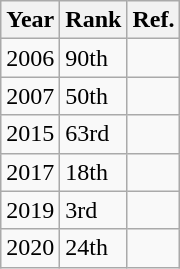<table class="wikitable sortable">
<tr>
<th>Year</th>
<th>Rank</th>
<th>Ref.</th>
</tr>
<tr>
<td>2006</td>
<td>90th</td>
<td></td>
</tr>
<tr>
<td>2007</td>
<td>50th</td>
<td></td>
</tr>
<tr>
<td>2015</td>
<td>63rd</td>
<td></td>
</tr>
<tr>
<td>2017</td>
<td>18th</td>
<td></td>
</tr>
<tr>
<td>2019</td>
<td>3rd</td>
<td></td>
</tr>
<tr>
<td>2020</td>
<td>24th</td>
<td></td>
</tr>
</table>
